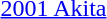<table>
<tr>
<td><a href='#'>2001 Akita</a></td>
<td></td>
<td></td>
<td></td>
</tr>
</table>
